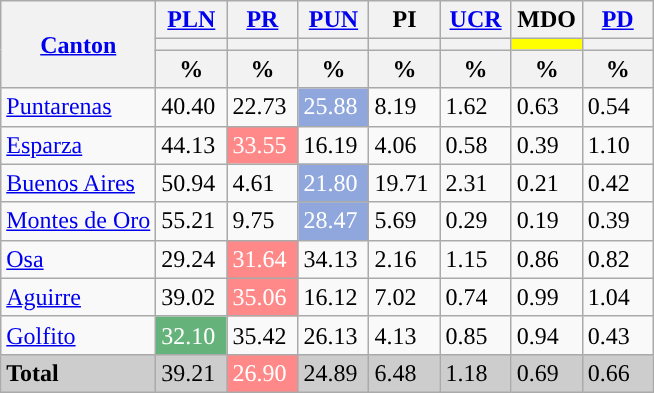<table class="wikitable mw-collapsible mw-collapsed">
<tr>
<th rowspan="3"><a href='#'>Canton</a></th>
<th colspan="1" width="40px"><a href='#'>PLN</a></th>
<th colspan="1" width="40px"><a href='#'>PR</a></th>
<th colspan="1" width="40px"><a href='#'>PUN</a></th>
<th colspan="1" width="40px">PI</th>
<th colspan="1" width="40px"><a href='#'>UCR</a></th>
<th colspan="1" width="40px">MDO</th>
<th colspan="1" width="40px"><a href='#'>PD</a></th>
</tr>
<tr>
<th style="background:"></th>
<th style="background:"></th>
<th style="background:"></th>
<th style="background:"></th>
<th style="background:"></th>
<th style="background:yellow"></th>
<th style="background:"></th>
</tr>
<tr>
<th data-sort-type="number">%</th>
<th data-sort-type="number">%</th>
<th data-sort-type="number">%</th>
<th data-sort-type="number">%</th>
<th data-sort-type="number">%</th>
<th data-sort-type="number">%</th>
<th data-sort-type="number">%</th>
</tr>
<tr>
<td align="left"><a href='#'>Puntarenas</a></td>
<td style="background:">40.40</td>
<td>22.73</td>
<td style="background:#8fa7dc; color:white;">25.88</td>
<td>8.19</td>
<td>1.62</td>
<td>0.63</td>
<td>0.54</td>
</tr>
<tr>
<td align="left"><a href='#'>Esparza</a></td>
<td style="background:">44.13</td>
<td style="background:#ff8989; color:white;">33.55</td>
<td>16.19</td>
<td>4.06</td>
<td>0.58</td>
<td>0.39</td>
<td>1.10</td>
</tr>
<tr>
<td align="left"><a href='#'>Buenos Aires</a></td>
<td style="background:">50.94</td>
<td>4.61</td>
<td style="background:#8fa7dc; color:white;">21.80</td>
<td>19.71</td>
<td>2.31</td>
<td>0.21</td>
<td>0.42</td>
</tr>
<tr>
<td align="left"><a href='#'>Montes de Oro</a></td>
<td style="background:">55.21</td>
<td>9.75</td>
<td style="background:#8fa7dc; color:white;">28.47</td>
<td>5.69</td>
<td>0.29</td>
<td>0.19</td>
<td>0.39</td>
</tr>
<tr>
<td align="left"><a href='#'>Osa</a></td>
<td>29.24</td>
<td style="background:#ff8989; color:white;">31.64</td>
<td style="background:">34.13</td>
<td>2.16</td>
<td>1.15</td>
<td>0.86</td>
<td>0.82</td>
</tr>
<tr>
<td align="left"><a href='#'>Aguirre</a></td>
<td style="background:">39.02</td>
<td style="background:#ff8989; color:white;">35.06</td>
<td>16.12</td>
<td>7.02</td>
<td>0.74</td>
<td>0.99</td>
<td>1.04</td>
</tr>
<tr>
<td align="left"><a href='#'>Golfito</a></td>
<td style="background:#66B27B; color:white;">32.10</td>
<td style="background:">35.42</td>
<td>26.13</td>
<td>4.13</td>
<td>0.85</td>
<td>0.94</td>
<td>0.43</td>
</tr>
<tr style="background:#CDCDCD;">
<td align="left"><strong>Total</strong></td>
<td style="background:">39.21</td>
<td style="background:#ff8989; color:white;">26.90</td>
<td>24.89</td>
<td>6.48</td>
<td>1.18</td>
<td>0.69</td>
<td>0.66</td>
</tr>
</table>
